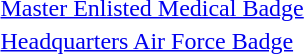<table>
<tr>
<td> <a href='#'>Master Enlisted Medical Badge</a></td>
</tr>
<tr>
<td> <a href='#'>Headquarters Air Force Badge</a></td>
</tr>
</table>
